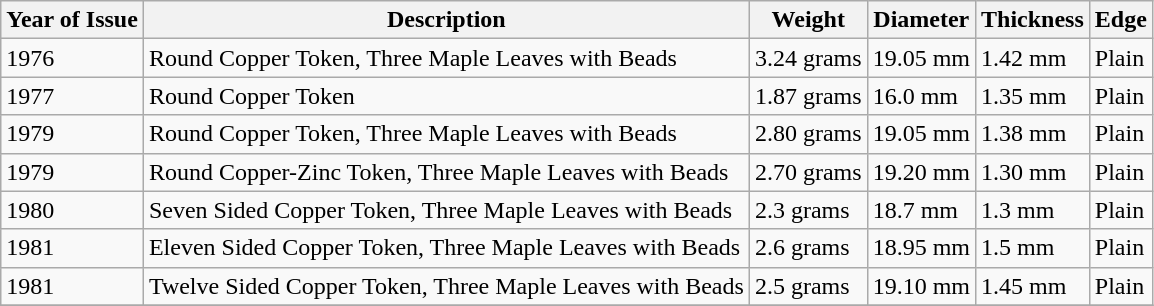<table class="wikitable">
<tr>
<th>Year of Issue</th>
<th>Description</th>
<th>Weight</th>
<th>Diameter</th>
<th>Thickness</th>
<th>Edge</th>
</tr>
<tr>
<td>1976</td>
<td>Round Copper Token, Three Maple Leaves with Beads</td>
<td>3.24 grams</td>
<td>19.05 mm</td>
<td>1.42 mm</td>
<td>Plain</td>
</tr>
<tr>
<td>1977</td>
<td>Round Copper Token</td>
<td>1.87 grams</td>
<td>16.0 mm</td>
<td>1.35 mm</td>
<td>Plain</td>
</tr>
<tr>
<td>1979</td>
<td>Round Copper Token, Three Maple Leaves with Beads</td>
<td>2.80 grams</td>
<td>19.05 mm</td>
<td>1.38 mm</td>
<td>Plain</td>
</tr>
<tr>
<td>1979</td>
<td>Round Copper-Zinc Token, Three Maple Leaves with Beads</td>
<td>2.70 grams</td>
<td>19.20 mm</td>
<td>1.30 mm</td>
<td>Plain</td>
</tr>
<tr>
<td>1980</td>
<td>Seven Sided Copper Token, Three Maple Leaves with Beads</td>
<td>2.3 grams</td>
<td>18.7 mm</td>
<td>1.3 mm</td>
<td>Plain</td>
</tr>
<tr>
<td>1981</td>
<td>Eleven Sided Copper Token, Three Maple Leaves with Beads</td>
<td>2.6 grams</td>
<td>18.95 mm</td>
<td>1.5 mm</td>
<td>Plain</td>
</tr>
<tr>
<td>1981</td>
<td>Twelve Sided Copper Token, Three Maple Leaves with Beads</td>
<td>2.5 grams</td>
<td>19.10 mm</td>
<td>1.45 mm</td>
<td>Plain</td>
</tr>
<tr>
</tr>
</table>
